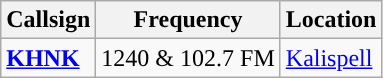<table class="wikitable sortable">
<tr>
<th>Callsign</th>
<th>Frequency</th>
<th>Location</th>
</tr>
<tr>
<td><strong><a href='#'>KHNK</a></strong></td>
<td>1240 & 102.7 FM</td>
<td><a href='#'>Kalispell</a></td>
</tr>
</table>
